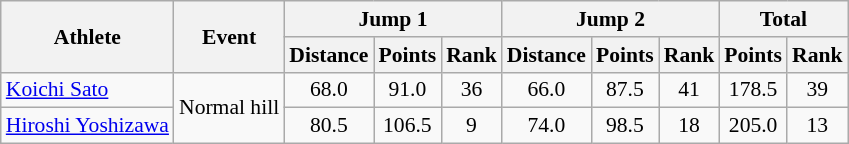<table class="wikitable" style="font-size:90%">
<tr>
<th rowspan="2">Athlete</th>
<th rowspan="2">Event</th>
<th colspan="3">Jump 1</th>
<th colspan="3">Jump 2</th>
<th colspan="2">Total</th>
</tr>
<tr>
<th>Distance</th>
<th>Points</th>
<th>Rank</th>
<th>Distance</th>
<th>Points</th>
<th>Rank</th>
<th>Points</th>
<th>Rank</th>
</tr>
<tr>
<td><a href='#'>Koichi Sato</a></td>
<td rowspan="2">Normal hill</td>
<td align="center">68.0</td>
<td align="center">91.0</td>
<td align="center">36</td>
<td align="center">66.0</td>
<td align="center">87.5</td>
<td align="center">41</td>
<td align="center">178.5</td>
<td align="center">39</td>
</tr>
<tr>
<td><a href='#'>Hiroshi Yoshizawa</a></td>
<td align="center">80.5</td>
<td align="center">106.5</td>
<td align="center">9</td>
<td align="center">74.0</td>
<td align="center">98.5</td>
<td align="center">18</td>
<td align="center">205.0</td>
<td align="center">13</td>
</tr>
</table>
